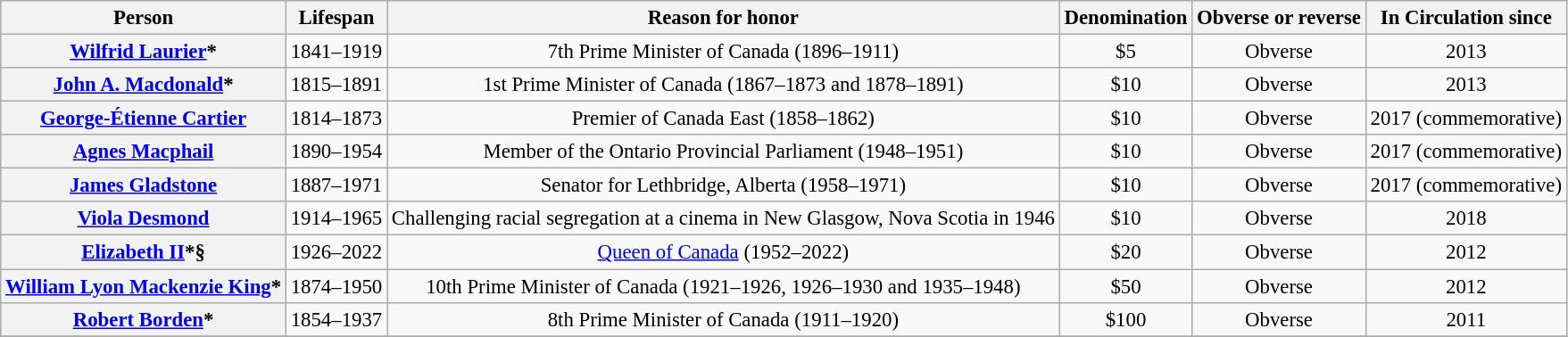<table class="wikitable" style="font-size: 95%; text-align:center;">
<tr>
<th>Person</th>
<th>Lifespan</th>
<th>Reason for honor</th>
<th>Denomination</th>
<th>Obverse or reverse</th>
<th>In Circulation since</th>
</tr>
<tr>
<th><a href='#'>Wilfrid Laurier</a>*</th>
<td>1841–1919</td>
<td>7th Prime Minister of Canada (1896–1911)</td>
<td>$5</td>
<td>Obverse</td>
<td>2013</td>
</tr>
<tr>
<th><a href='#'>John A. Macdonald</a>*</th>
<td>1815–1891</td>
<td>1st Prime Minister of Canada (1867–1873 and 1878–1891)</td>
<td>$10</td>
<td>Obverse</td>
<td>2013</td>
</tr>
<tr>
<th><a href='#'>George-Étienne Cartier</a></th>
<td>1814–1873</td>
<td>Premier of Canada East (1858–1862)</td>
<td>$10</td>
<td>Obverse</td>
<td>2017 (commemorative)</td>
</tr>
<tr>
<th><a href='#'>Agnes Macphail</a></th>
<td>1890–1954</td>
<td>Member of the Ontario Provincial Parliament (1948–1951)</td>
<td>$10</td>
<td>Obverse</td>
<td>2017 (commemorative)</td>
</tr>
<tr>
<th><a href='#'>James Gladstone</a></th>
<td>1887–1971</td>
<td>Senator for Lethbridge, Alberta (1958–1971)</td>
<td>$10</td>
<td>Obverse</td>
<td>2017 (commemorative)</td>
</tr>
<tr>
<th><a href='#'>Viola Desmond</a></th>
<td>1914–1965</td>
<td>Challenging racial segregation at a cinema in New Glasgow, Nova Scotia in 1946</td>
<td>$10</td>
<td>Obverse</td>
<td>2018</td>
</tr>
<tr>
<th><a href='#'>Elizabeth II</a>*§</th>
<td>1926–2022</td>
<td><a href='#'>Queen of Canada</a> (1952–2022)</td>
<td>$20</td>
<td>Obverse</td>
<td>2012</td>
</tr>
<tr>
<th><a href='#'>William Lyon Mackenzie King</a>*</th>
<td>1874–1950</td>
<td>10th Prime Minister of Canada (1921–1926, 1926–1930 and 1935–1948)</td>
<td>$50</td>
<td>Obverse</td>
<td>2012</td>
</tr>
<tr>
<th><a href='#'>Robert Borden</a>*</th>
<td>1854–1937</td>
<td>8th Prime Minister of Canada (1911–1920)</td>
<td>$100</td>
<td>Obverse</td>
<td>2011</td>
</tr>
<tr>
</tr>
</table>
